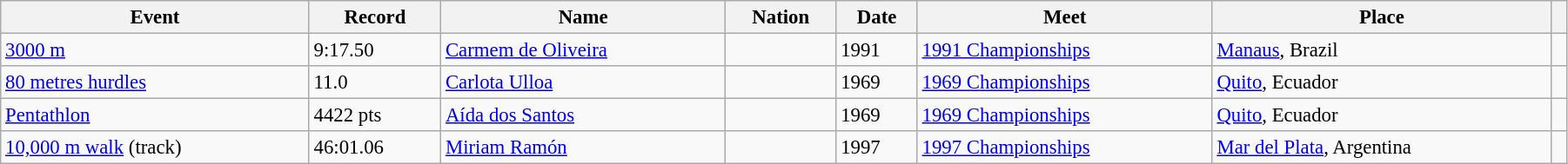<table class="wikitable" style="font-size:95%; width: 95%;">
<tr>
<th>Event</th>
<th>Record</th>
<th>Name</th>
<th>Nation</th>
<th>Date</th>
<th>Meet</th>
<th>Place</th>
<th></th>
</tr>
<tr>
<td><a href='#'>3000 m</a></td>
<td>9:17.50</td>
<td><a href='#'>Carmem de Oliveira</a></td>
<td></td>
<td>1991</td>
<td><a href='#'>1991 Championships</a></td>
<td><a href='#'>Manaus</a>, Brazil</td>
<td></td>
</tr>
<tr>
<td><a href='#'>80 metres hurdles</a></td>
<td>11.0   </td>
<td><a href='#'>Carlota Ulloa</a></td>
<td></td>
<td>1969</td>
<td><a href='#'>1969 Championships</a></td>
<td><a href='#'>Quito</a>, Ecuador</td>
<td></td>
</tr>
<tr>
<td><a href='#'>Pentathlon</a></td>
<td>4422 pts </td>
<td><a href='#'>Aída dos Santos</a></td>
<td></td>
<td>1969</td>
<td><a href='#'>1969 Championships</a></td>
<td><a href='#'>Quito</a>, Ecuador</td>
<td></td>
</tr>
<tr>
<td><a href='#'>10,000 m walk</a> (track)</td>
<td>46:01.06</td>
<td><a href='#'>Miriam Ramón</a></td>
<td></td>
<td>1997</td>
<td><a href='#'>1997 Championships</a></td>
<td><a href='#'>Mar del Plata</a>, Argentina</td>
<td></td>
</tr>
</table>
